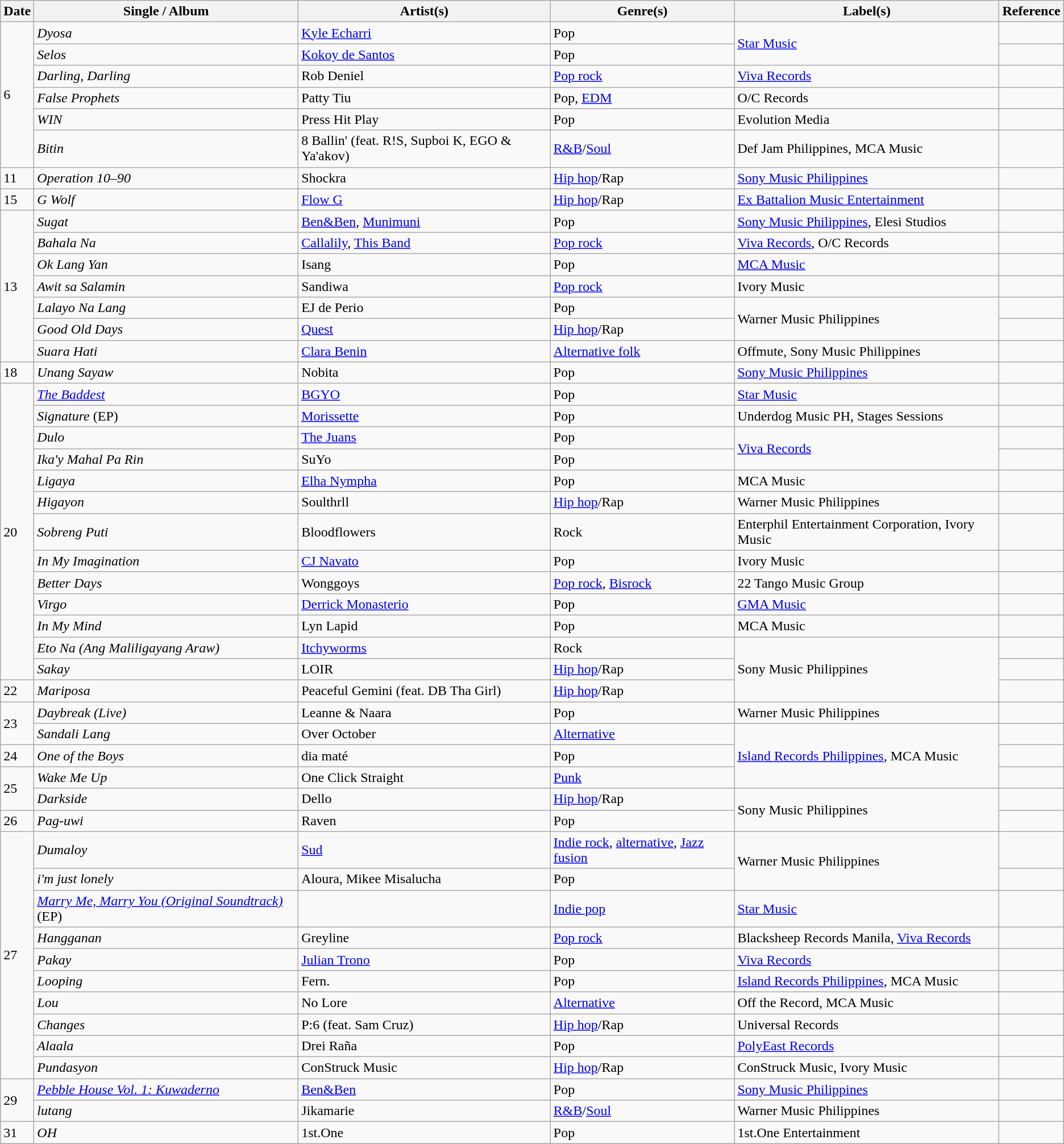<table class="wikitable">
<tr>
<th>Date</th>
<th>Single / Album</th>
<th>Artist(s)</th>
<th>Genre(s)</th>
<th>Label(s)</th>
<th>Reference</th>
</tr>
<tr>
<td rowspan="6">6</td>
<td><em>Dyosa</em></td>
<td><a href='#'>Kyle Echarri</a></td>
<td>Pop</td>
<td rowspan="2"><a href='#'>Star Music</a></td>
<td></td>
</tr>
<tr>
<td><em>Selos</em></td>
<td><a href='#'>Kokoy de Santos</a></td>
<td>Pop</td>
<td></td>
</tr>
<tr>
<td><em>Darling, Darling</em></td>
<td>Rob Deniel</td>
<td><a href='#'>Pop rock</a></td>
<td><a href='#'>Viva Records</a></td>
<td></td>
</tr>
<tr>
<td><em>False Prophets</em></td>
<td>Patty Tiu</td>
<td>Pop, <a href='#'>EDM</a></td>
<td>O/C Records</td>
<td></td>
</tr>
<tr>
<td><em>WIN</em></td>
<td>Press Hit Play</td>
<td>Pop</td>
<td>Evolution Media</td>
<td></td>
</tr>
<tr>
<td><em>Bitin</em></td>
<td>8 Ballin' (feat. R!S, Supboi K, EGO & Ya'akov)</td>
<td><a href='#'>R&B</a>/<a href='#'>Soul</a></td>
<td>Def Jam Philippines, MCA Music</td>
<td></td>
</tr>
<tr>
<td>11</td>
<td><em>Operation 10–90</em></td>
<td>Shockra</td>
<td><a href='#'>Hip hop</a>/Rap</td>
<td><a href='#'>Sony Music Philippines</a></td>
<td></td>
</tr>
<tr>
<td>15</td>
<td><em>G Wolf</em></td>
<td><a href='#'>Flow G</a></td>
<td><a href='#'>Hip hop</a>/Rap</td>
<td><a href='#'>Ex Battalion Music Entertainment</a></td>
<td></td>
</tr>
<tr>
<td rowspan="7">13</td>
<td><em>Sugat</em></td>
<td><a href='#'>Ben&Ben</a>, <a href='#'>Munimuni</a></td>
<td>Pop</td>
<td><a href='#'>Sony Music Philippines</a>, Elesi Studios</td>
<td></td>
</tr>
<tr>
<td><em>Bahala Na</em></td>
<td><a href='#'>Callalily</a>, <a href='#'>This Band</a></td>
<td><a href='#'>Pop rock</a></td>
<td><a href='#'>Viva Records</a>, O/C Records</td>
<td></td>
</tr>
<tr>
<td><em>Ok Lang Yan</em></td>
<td>Isang</td>
<td>Pop</td>
<td><a href='#'>MCA Music</a></td>
<td></td>
</tr>
<tr>
<td><em>Awit sa Salamin</em></td>
<td>Sandiwa</td>
<td><a href='#'>Pop rock</a></td>
<td>Ivory Music</td>
<td></td>
</tr>
<tr>
<td><em>Lalayo Na Lang</em></td>
<td>EJ de Perio</td>
<td>Pop</td>
<td rowspan=2>Warner Music Philippines</td>
<td></td>
</tr>
<tr>
<td><em>Good Old Days</em></td>
<td><a href='#'>Quest</a></td>
<td><a href='#'>Hip hop</a>/Rap</td>
<td></td>
</tr>
<tr>
<td><em>Suara Hati</em></td>
<td><a href='#'>Clara Benin</a></td>
<td><a href='#'>Alternative folk</a></td>
<td>Offmute, Sony Music Philippines</td>
<td></td>
</tr>
<tr>
<td>18</td>
<td><em>Unang Sayaw</em></td>
<td>Nobita</td>
<td>Pop</td>
<td><a href='#'>Sony Music Philippines</a></td>
<td></td>
</tr>
<tr>
<td rowspan="13">20</td>
<td><em><a href='#'>The Baddest</a></em></td>
<td><a href='#'>BGYO</a></td>
<td>Pop</td>
<td><a href='#'>Star Music</a></td>
<td></td>
</tr>
<tr>
<td><em>Signature</em> (EP)</td>
<td><a href='#'>Morissette</a></td>
<td>Pop</td>
<td>Underdog Music PH, Stages Sessions</td>
<td></td>
</tr>
<tr>
<td><em>Dulo</em></td>
<td><a href='#'>The Juans</a></td>
<td>Pop</td>
<td rowspan="2"><a href='#'>Viva Records</a></td>
<td></td>
</tr>
<tr>
<td><em>Ika'y Mahal Pa Rin</em></td>
<td>SuYo</td>
<td>Pop</td>
<td></td>
</tr>
<tr>
<td><em>Ligaya</em></td>
<td><a href='#'>Elha Nympha</a></td>
<td>Pop</td>
<td>MCA Music</td>
<td></td>
</tr>
<tr>
<td><em>Higayon</em></td>
<td>Soulthrll</td>
<td><a href='#'>Hip hop</a>/Rap</td>
<td>Warner Music Philippines</td>
<td></td>
</tr>
<tr>
<td><em>Sobreng Puti</em></td>
<td>Bloodflowers</td>
<td>Rock</td>
<td>Enterphil Entertainment Corporation, Ivory Music</td>
<td></td>
</tr>
<tr>
<td><em>In My Imagination</em></td>
<td><a href='#'>CJ Navato</a></td>
<td>Pop</td>
<td>Ivory Music</td>
<td></td>
</tr>
<tr>
<td><em>Better Days</em></td>
<td>Wonggoys</td>
<td><a href='#'>Pop rock</a>, <a href='#'>Bisrock</a></td>
<td>22 Tango Music Group</td>
<td></td>
</tr>
<tr>
<td><em>Virgo</em></td>
<td><a href='#'>Derrick Monasterio</a></td>
<td>Pop</td>
<td><a href='#'>GMA Music</a></td>
<td></td>
</tr>
<tr>
<td><em>In My Mind</em></td>
<td>Lyn Lapid</td>
<td>Pop</td>
<td>MCA Music</td>
<td></td>
</tr>
<tr>
<td><em>Eto Na (Ang Maliligayang Araw)</em></td>
<td><a href='#'>Itchyworms</a></td>
<td>Rock</td>
<td rowspan="3">Sony Music Philippines</td>
<td></td>
</tr>
<tr>
<td><em>Sakay</em></td>
<td>LOIR</td>
<td><a href='#'>Hip hop</a>/Rap</td>
<td></td>
</tr>
<tr>
<td>22</td>
<td><em>Mariposa</em></td>
<td>Peaceful Gemini (feat. DB Tha Girl)</td>
<td><a href='#'>Hip hop</a>/Rap</td>
<td></td>
</tr>
<tr>
<td rowspan="2">23</td>
<td><em>Daybreak (Live)</em></td>
<td>Leanne & Naara</td>
<td>Pop</td>
<td>Warner Music Philippines</td>
<td></td>
</tr>
<tr>
<td><em>Sandali Lang</em></td>
<td>Over October</td>
<td><a href='#'>Alternative</a></td>
<td rowspan="3"><a href='#'>Island Records Philippines</a>, MCA Music</td>
<td></td>
</tr>
<tr>
<td>24</td>
<td><em>One of the Boys</em></td>
<td>dia maté</td>
<td>Pop</td>
<td></td>
</tr>
<tr>
<td rowspan="2">25</td>
<td><em>Wake Me Up</em></td>
<td>One Click Straight</td>
<td><a href='#'>Punk</a></td>
<td></td>
</tr>
<tr>
<td><em>Darkside</em></td>
<td>Dello</td>
<td><a href='#'>Hip hop</a>/Rap</td>
<td rowspan="2">Sony Music Philippines</td>
<td></td>
</tr>
<tr>
<td>26</td>
<td><em>Pag-uwi</em></td>
<td>Raven</td>
<td>Pop</td>
<td></td>
</tr>
<tr>
<td rowspan="10">27</td>
<td><em>Dumaloy</em></td>
<td><a href='#'>Sud</a></td>
<td><a href='#'>Indie rock</a>, <a href='#'>alternative</a>, <a href='#'>Jazz fusion</a></td>
<td rowspan="2">Warner Music Philippines</td>
<td></td>
</tr>
<tr>
<td><em>i'm just lonely</em></td>
<td>Aloura, Mikee Misalucha</td>
<td>Pop</td>
<td></td>
</tr>
<tr>
<td><em><a href='#'>Marry Me, Marry You (Original Soundtrack)</a></em> (EP)</td>
<td></td>
<td><a href='#'>Indie pop</a></td>
<td><a href='#'>Star Music</a></td>
<td></td>
</tr>
<tr>
<td><em>Hangganan</em></td>
<td>Greyline</td>
<td><a href='#'>Pop rock</a></td>
<td>Blacksheep Records Manila, <a href='#'>Viva Records</a></td>
<td></td>
</tr>
<tr>
<td><em>Pakay</em></td>
<td><a href='#'>Julian Trono</a></td>
<td>Pop</td>
<td><a href='#'>Viva Records</a></td>
<td></td>
</tr>
<tr>
<td><em>Looping</em></td>
<td>Fern.</td>
<td>Pop</td>
<td><a href='#'>Island Records Philippines</a>, MCA Music</td>
<td></td>
</tr>
<tr>
<td><em>Lou</em></td>
<td>No Lore</td>
<td><a href='#'>Alternative</a></td>
<td>Off the Record, MCA Music</td>
<td></td>
</tr>
<tr>
<td><em>Changes</em></td>
<td>P:6 (feat. Sam Cruz)</td>
<td><a href='#'>Hip hop</a>/Rap</td>
<td>Universal Records</td>
<td></td>
</tr>
<tr>
<td><em>Alaala</em></td>
<td>Drei Raña</td>
<td>Pop</td>
<td><a href='#'>PolyEast Records</a></td>
<td></td>
</tr>
<tr>
<td><em>Pundasyon</em></td>
<td>ConStruck Music</td>
<td><a href='#'>Hip hop</a>/Rap</td>
<td>ConStruck Music, Ivory Music</td>
<td></td>
</tr>
<tr>
<td rowspan="2">29</td>
<td><em><a href='#'>Pebble House Vol. 1: Kuwaderno</a></em></td>
<td><a href='#'>Ben&Ben</a></td>
<td>Pop</td>
<td><a href='#'>Sony Music Philippines</a></td>
<td></td>
</tr>
<tr>
<td><em>lutang</em></td>
<td>Jikamarie</td>
<td><a href='#'>R&B</a>/<a href='#'>Soul</a></td>
<td>Warner Music Philippines</td>
<td></td>
</tr>
<tr>
<td>31</td>
<td><em>OH</em></td>
<td>1st.One</td>
<td>Pop</td>
<td>1st.One Entertainment</td>
<td></td>
</tr>
</table>
